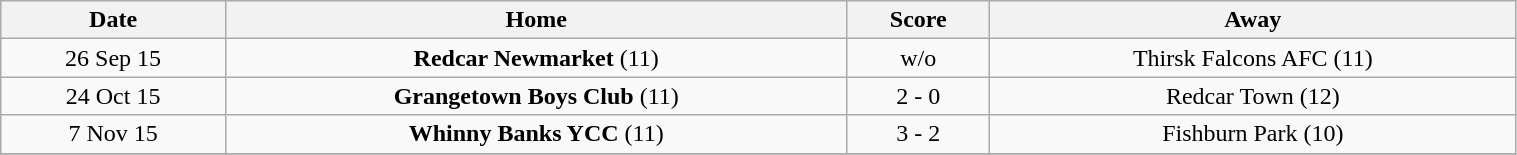<table class="wikitable " style="text-align:center; width:80%;">
<tr>
<th>Date</th>
<th>Home</th>
<th>Score</th>
<th>Away</th>
</tr>
<tr>
<td>26 Sep 15</td>
<td><strong>Redcar Newmarket</strong> (11)</td>
<td>w/o</td>
<td>Thirsk Falcons AFC (11)</td>
</tr>
<tr>
<td>24 Oct 15</td>
<td><strong>Grangetown Boys Club</strong> (11)</td>
<td>2 - 0</td>
<td>Redcar Town (12)</td>
</tr>
<tr>
<td>7 Nov 15</td>
<td><strong>Whinny Banks YCC</strong> (11)</td>
<td>3 - 2</td>
<td>Fishburn Park (10)</td>
</tr>
<tr>
</tr>
</table>
